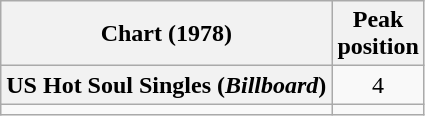<table class="wikitable plainrowheaders">
<tr>
<th>Chart (1978)</th>
<th>Peak<br>position</th>
</tr>
<tr>
<th scope="row">US Hot Soul Singles (<em>Billboard</em>)</th>
<td align="center">4</td>
</tr>
<tr>
<td></td>
</tr>
</table>
